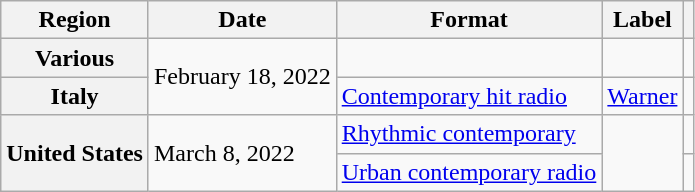<table class="wikitable plainrowheaders">
<tr>
<th scope="col">Region</th>
<th scope="col">Date</th>
<th scope="col">Format</th>
<th scope="col">Label</th>
<th scope="col"></th>
</tr>
<tr>
<th scope="row">Various</th>
<td rowspan="2">February 18, 2022</td>
<td></td>
<td></td>
<td></td>
</tr>
<tr>
<th scope="row">Italy</th>
<td><a href='#'>Contemporary hit radio</a></td>
<td><a href='#'>Warner</a></td>
<td></td>
</tr>
<tr>
<th scope="row" rowspan="2">United States</th>
<td rowspan="2">March 8, 2022</td>
<td><a href='#'>Rhythmic contemporary</a></td>
<td rowspan="2"></td>
<td></td>
</tr>
<tr>
<td><a href='#'>Urban contemporary radio</a></td>
<td></td>
</tr>
</table>
